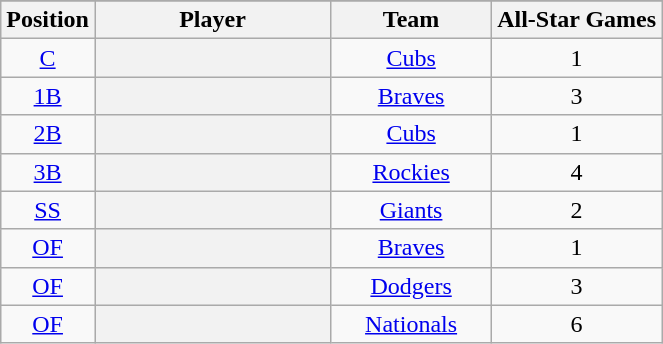<table class="wikitable sortable plainrowheaders" style="text-align:center;">
<tr>
</tr>
<tr>
<th scope="col">Position</th>
<th scope="col" style="width:150px;">Player</th>
<th scope="col" style="width:100px;">Team</th>
<th scope="col">All-Star Games</th>
</tr>
<tr>
<td><a href='#'>C</a></td>
<th scope="row" style="text-align:center"></th>
<td><a href='#'>Cubs</a></td>
<td>1</td>
</tr>
<tr>
<td><a href='#'>1B</a></td>
<th scope="row" style="text-align:center"></th>
<td><a href='#'>Braves</a></td>
<td>3</td>
</tr>
<tr>
<td><a href='#'>2B</a></td>
<th scope="row" style="text-align:center"></th>
<td><a href='#'>Cubs</a></td>
<td>1</td>
</tr>
<tr>
<td><a href='#'>3B</a></td>
<th scope="row" style="text-align:center"></th>
<td><a href='#'>Rockies</a></td>
<td>4</td>
</tr>
<tr>
<td><a href='#'>SS</a></td>
<th scope="row" style="text-align:center"></th>
<td><a href='#'>Giants</a></td>
<td>2</td>
</tr>
<tr>
<td><a href='#'>OF</a></td>
<th scope="row" style="text-align:center"></th>
<td><a href='#'>Braves</a></td>
<td>1</td>
</tr>
<tr>
<td><a href='#'>OF</a></td>
<th scope="row" style="text-align:center"></th>
<td><a href='#'>Dodgers</a></td>
<td>3</td>
</tr>
<tr>
<td><a href='#'>OF</a></td>
<th scope="row" style="text-align:center"></th>
<td><a href='#'>Nationals</a></td>
<td>6</td>
</tr>
</table>
